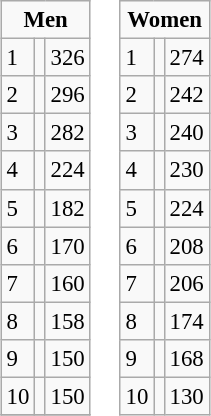<table>
<tr ---- valign="top">
<td><br><table class="wikitable" style="font-size: 95%">
<tr>
<td colspan="3" align="center"><strong>Men</strong></td>
</tr>
<tr>
<td>1</td>
<td align="left"></td>
<td>326</td>
</tr>
<tr>
<td>2</td>
<td align="left"></td>
<td>296</td>
</tr>
<tr>
<td>3</td>
<td align="left"></td>
<td>282</td>
</tr>
<tr>
<td>4</td>
<td align="left"></td>
<td>224</td>
</tr>
<tr>
<td>5</td>
<td align="left"></td>
<td>182</td>
</tr>
<tr>
<td>6</td>
<td align="left"></td>
<td>170</td>
</tr>
<tr>
<td>7</td>
<td align="left"></td>
<td>160</td>
</tr>
<tr>
<td>8</td>
<td align="left"></td>
<td>158</td>
</tr>
<tr>
<td>9</td>
<td align="left"></td>
<td>150</td>
</tr>
<tr>
<td>10</td>
<td align="left"></td>
<td>150</td>
</tr>
<tr>
</tr>
</table>
</td>
<td><br><table class="wikitable" style="font-size: 95%">
<tr>
<td colspan="3" align="center"><strong>Women</strong></td>
</tr>
<tr>
<td>1</td>
<td align="left"></td>
<td>274</td>
</tr>
<tr>
<td>2</td>
<td align="left"></td>
<td>242</td>
</tr>
<tr>
<td>3</td>
<td align="left"></td>
<td>240</td>
</tr>
<tr>
<td>4</td>
<td align="left"></td>
<td>230</td>
</tr>
<tr>
<td>5</td>
<td align="left"></td>
<td>224</td>
</tr>
<tr>
<td>6</td>
<td align="left"></td>
<td>208</td>
</tr>
<tr>
<td>7</td>
<td align="left"></td>
<td>206</td>
</tr>
<tr>
<td>8</td>
<td align="left"></td>
<td>174</td>
</tr>
<tr>
<td>9</td>
<td align="left"></td>
<td>168</td>
</tr>
<tr>
<td>10</td>
<td align="left"></td>
<td>130</td>
</tr>
</table>
</td>
<td></td>
</tr>
</table>
